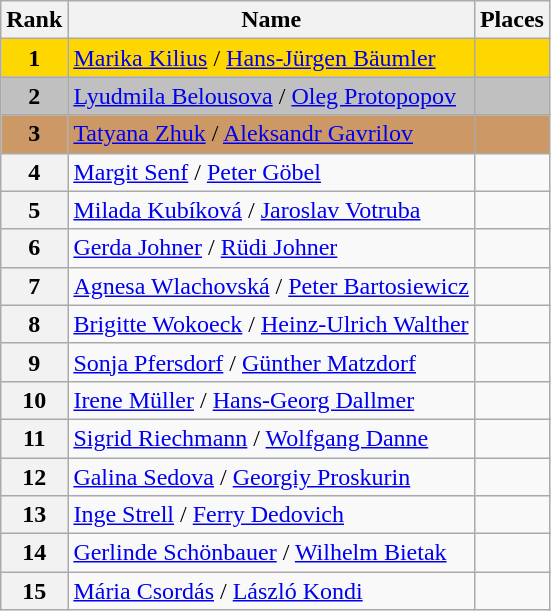<table class="wikitable">
<tr>
<th>Rank</th>
<th>Name</th>
<th>Places</th>
</tr>
<tr bgcolor="gold">
<td align="center"><strong>1</strong></td>
<td> <a href='#'>Marika Kilius</a> / <a href='#'>Hans-Jürgen Bäumler</a></td>
<td></td>
</tr>
<tr bgcolor="silver">
<td align="center"><strong>2</strong></td>
<td> <a href='#'>Lyudmila Belousova</a> / <a href='#'>Oleg Protopopov</a></td>
<td></td>
</tr>
<tr bgcolor="cc9966">
<td align="center"><strong>3</strong></td>
<td> <a href='#'>Tatyana Zhuk</a> / <a href='#'>Aleksandr Gavrilov</a></td>
<td></td>
</tr>
<tr>
<th>4</th>
<td> <a href='#'>Margit Senf</a> / <a href='#'>Peter Göbel</a></td>
<td></td>
</tr>
<tr>
<th>5</th>
<td> <a href='#'>Milada Kubíková</a> / <a href='#'>Jaroslav Votruba</a></td>
<td></td>
</tr>
<tr>
<th>6</th>
<td> <a href='#'>Gerda Johner</a> / <a href='#'>Rüdi Johner</a></td>
<td></td>
</tr>
<tr>
<th>7</th>
<td> <a href='#'>Agnesa Wlachovská</a> / <a href='#'>Peter Bartosiewicz</a></td>
<td></td>
</tr>
<tr>
<th>8</th>
<td> <a href='#'>Brigitte Wokoeck</a> / <a href='#'>Heinz-Ulrich Walther</a></td>
<td></td>
</tr>
<tr>
<th>9</th>
<td> <a href='#'>Sonja Pfersdorf</a> / <a href='#'>Günther Matzdorf</a></td>
<td></td>
</tr>
<tr>
<th>10</th>
<td> <a href='#'>Irene Müller</a> / <a href='#'>Hans-Georg Dallmer</a></td>
<td></td>
</tr>
<tr>
<th>11</th>
<td> <a href='#'>Sigrid Riechmann</a> / <a href='#'>Wolfgang Danne</a></td>
<td></td>
</tr>
<tr>
<th>12</th>
<td> <a href='#'>Galina Sedova</a> / <a href='#'>Georgiy Proskurin</a></td>
<td></td>
</tr>
<tr>
<th>13</th>
<td> <a href='#'>Inge Strell</a> / <a href='#'>Ferry Dedovich</a></td>
<td></td>
</tr>
<tr>
<th>14</th>
<td> <a href='#'>Gerlinde Schönbauer</a> / <a href='#'>Wilhelm Bietak</a></td>
<td></td>
</tr>
<tr>
<th>15</th>
<td> <a href='#'>Mária Csordás</a> / <a href='#'>László Kondi</a></td>
<td></td>
</tr>
</table>
